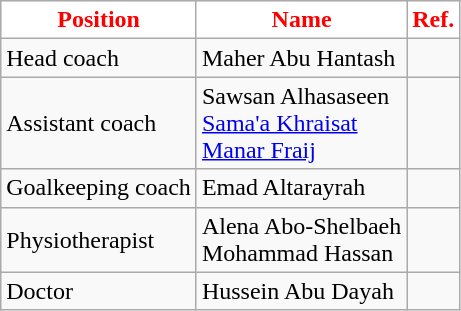<table class="wikitable">
<tr>
<th style="color:#FF0000;background:#FFFFFF">Position</th>
<th style="color:#FF0000;background:#FFFFFF">Name</th>
<th style="color:#FF0000;background:#FFFFFF">Ref.</th>
</tr>
<tr>
<td>Head coach</td>
<td> Maher Abu Hantash</td>
<td></td>
</tr>
<tr>
<td>Assistant coach</td>
<td> Sawsan Alhasaseen <br>  <a href='#'>Sama'a Khraisat</a> <br>  <a href='#'>Manar Fraij</a></td>
<td></td>
</tr>
<tr>
<td>Goalkeeping coach</td>
<td> Emad Altarayrah</td>
<td></td>
</tr>
<tr>
<td>Physiotherapist</td>
<td> Alena Abo-Shelbaeh <br>  Mohammad Hassan</td>
<td></td>
</tr>
<tr>
<td>Doctor</td>
<td> Hussein Abu Dayah</td>
<td></td>
</tr>
</table>
